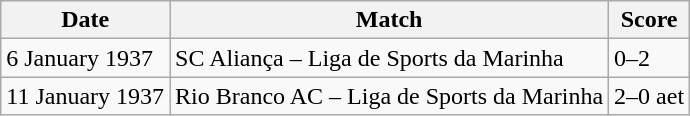<table class="wikitable">
<tr>
<th>Date</th>
<th>Match</th>
<th>Score</th>
</tr>
<tr>
<td>6 January 1937</td>
<td>SC Aliança – Liga de Sports da Marinha</td>
<td>0–2</td>
</tr>
<tr>
<td>11 January 1937</td>
<td>Rio Branco AC – Liga de Sports da Marinha</td>
<td>2–0 aet</td>
</tr>
</table>
